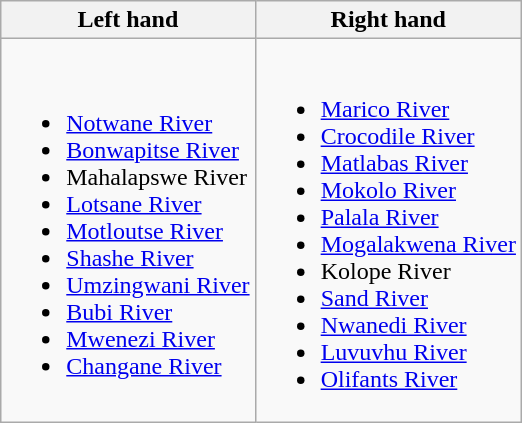<table class="wikitable">
<tr>
<th>Left hand</th>
<th>Right hand</th>
</tr>
<tr>
<td><br><ul><li><a href='#'>Notwane River</a></li><li><a href='#'>Bonwapitse River</a></li><li>Mahalapswe River</li><li><a href='#'>Lotsane River</a></li><li><a href='#'>Motloutse River</a></li><li><a href='#'>Shashe River</a></li><li><a href='#'>Umzingwani River</a></li><li><a href='#'>Bubi River</a></li><li><a href='#'>Mwenezi River</a></li><li><a href='#'>Changane River</a></li></ul></td>
<td><br><ul><li><a href='#'>Marico River</a></li><li><a href='#'>Crocodile River</a></li><li><a href='#'>Matlabas River</a></li><li><a href='#'>Mokolo River</a></li><li><a href='#'>Palala River</a></li><li><a href='#'>Mogalakwena River</a></li><li>Kolope River</li><li><a href='#'>Sand River</a></li><li><a href='#'>Nwanedi River</a></li><li><a href='#'>Luvuvhu River</a></li><li><a href='#'>Olifants River</a></li></ul></td>
</tr>
</table>
